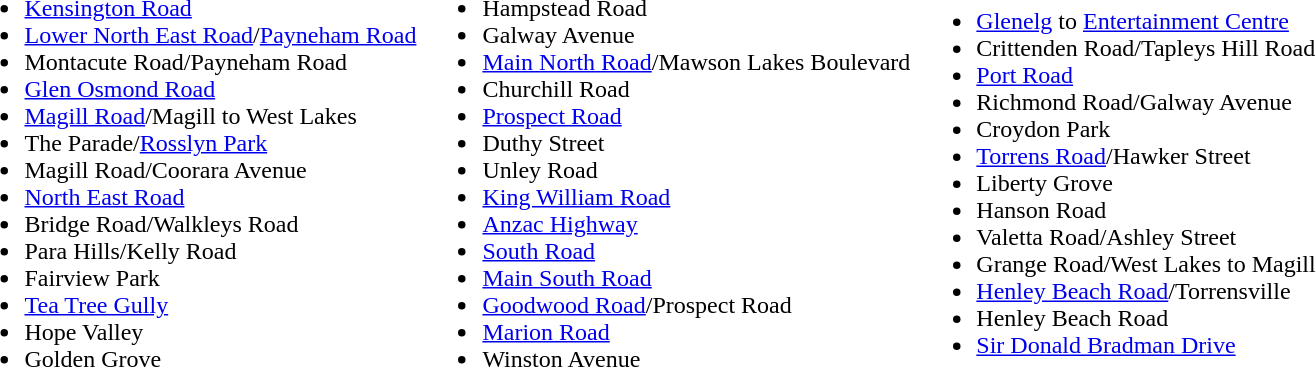<table>
<tr>
<td><br><ul><li><a href='#'>Kensington Road</a></li><li><a href='#'>Lower North East Road</a>/<a href='#'>Payneham Road</a></li><li>Montacute Road/Payneham Road</li><li><a href='#'>Glen Osmond Road</a></li><li><a href='#'>Magill Road</a>/Magill to West Lakes</li><li>The Parade/<a href='#'>Rosslyn Park</a></li><li>Magill Road/Coorara Avenue</li><li><a href='#'>North East Road</a></li><li>Bridge Road/Walkleys Road</li><li>Para Hills/Kelly Road</li><li>Fairview Park</li><li><a href='#'>Tea Tree Gully</a></li><li>Hope Valley</li><li>Golden Grove</li></ul></td>
<td><br><ul><li>Hampstead Road</li><li>Galway Avenue</li><li><a href='#'>Main North Road</a>/Mawson Lakes Boulevard</li><li>Churchill Road</li><li><a href='#'>Prospect Road</a></li><li>Duthy Street</li><li>Unley Road</li><li><a href='#'>King William Road</a></li><li><a href='#'>Anzac Highway</a></li><li><a href='#'>South Road</a></li><li><a href='#'>Main South Road</a></li><li><a href='#'>Goodwood Road</a>/Prospect Road</li><li><a href='#'>Marion Road</a></li><li>Winston Avenue</li></ul></td>
<td><br><ul><li><a href='#'>Glenelg</a> to <a href='#'>Entertainment Centre</a></li><li>Crittenden Road/Tapleys Hill Road</li><li><a href='#'>Port Road</a></li><li>Richmond Road/Galway Avenue</li><li>Croydon Park</li><li><a href='#'>Torrens Road</a>/Hawker Street</li><li>Liberty Grove</li><li>Hanson Road</li><li>Valetta Road/Ashley Street</li><li>Grange Road/West Lakes to Magill</li><li><a href='#'>Henley Beach Road</a>/Torrensville</li><li>Henley Beach Road</li><li><a href='#'>Sir Donald Bradman Drive</a></li></ul></td>
</tr>
</table>
